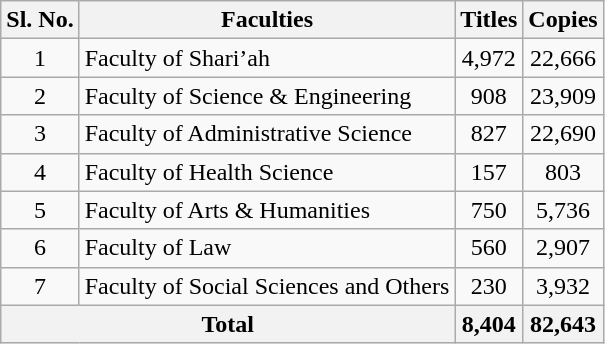<table class="wikitable" style="text-align:center">
<tr>
<th>Sl. No.</th>
<th>Faculties</th>
<th>Titles</th>
<th>Copies</th>
</tr>
<tr>
<td>1</td>
<td style="text-align:left">Faculty of Shari’ah</td>
<td>4,972</td>
<td>22,666</td>
</tr>
<tr>
<td>2</td>
<td style="text-align:left">Faculty of Science & Engineering</td>
<td>908</td>
<td>23,909</td>
</tr>
<tr>
<td>3</td>
<td style="text-align:left">Faculty of Administrative Science</td>
<td>827</td>
<td>22,690</td>
</tr>
<tr>
<td>4</td>
<td style="text-align:left">Faculty of Health Science</td>
<td>157</td>
<td>803</td>
</tr>
<tr>
<td>5</td>
<td style="text-align:left">Faculty of Arts & Humanities</td>
<td>750</td>
<td>5,736</td>
</tr>
<tr>
<td>6</td>
<td style="text-align:left">Faculty of Law</td>
<td>560</td>
<td>2,907</td>
</tr>
<tr>
<td>7</td>
<td style="text-align:left">Faculty of Social Sciences and Others</td>
<td>230</td>
<td>3,932</td>
</tr>
<tr>
<th colspan="2">Total</th>
<th>8,404</th>
<th>82,643</th>
</tr>
</table>
